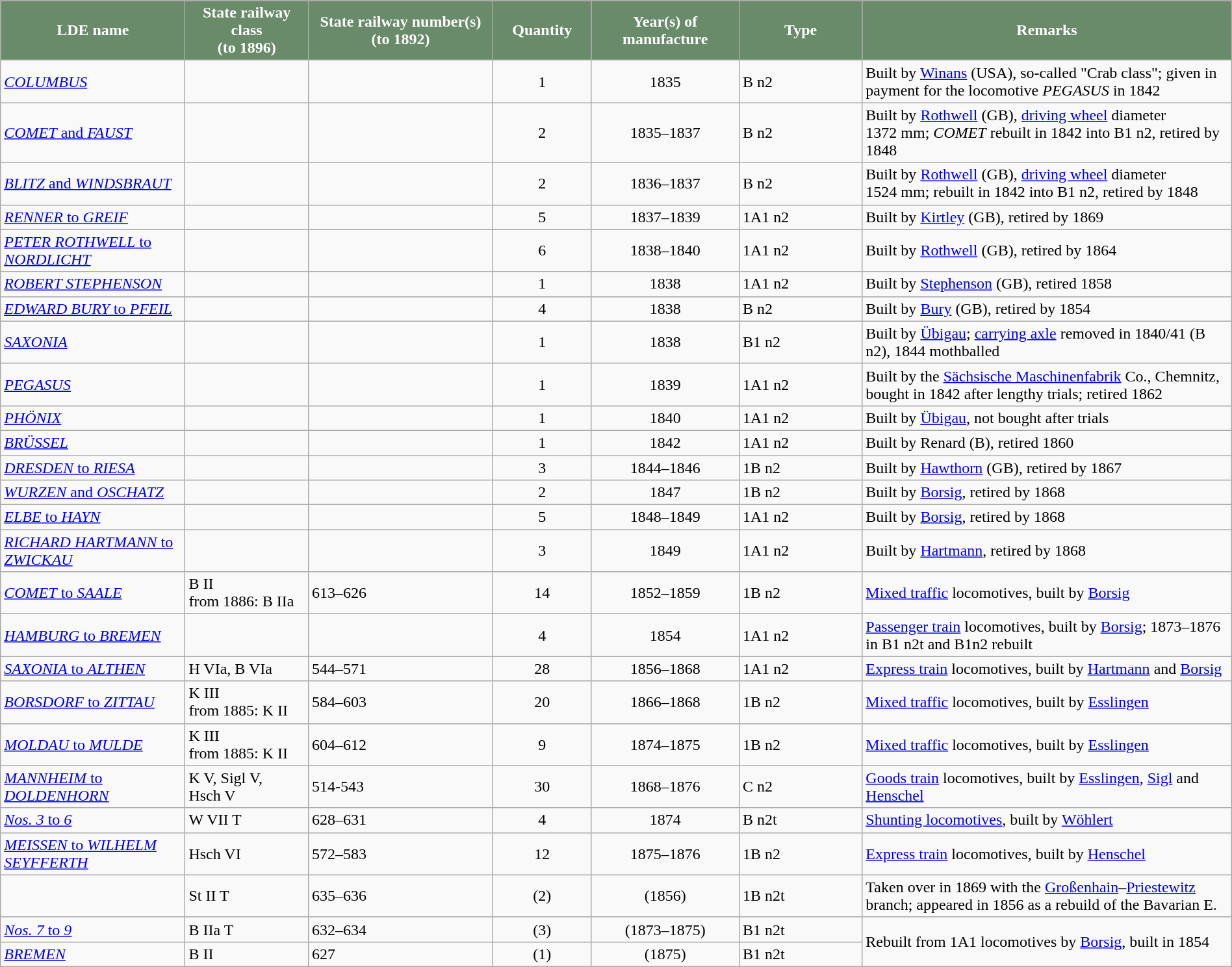<table class="wikitable"  width="100%">
<tr>
<th style="color:#FFFFFF; background:#698B69" width="15%">LDE name</th>
<th style="color:#FFFFFF; background:#698B69" width="10%">State railway class <br>(to 1896)</th>
<th style="color:#FFFFFF; background:#698B69" width="15%">State railway number(s)<br>(to 1892)</th>
<th style="color:#FFFFFF; background:#698B69" width="8%">Quantity</th>
<th style="color:#FFFFFF; background:#698B69" width="12%">Year(s) of manufacture</th>
<th style="color:#FFFFFF; background:#698B69" width="10%">Type</th>
<th style="color:#FFFFFF; background:#698B69" width="30%">Remarks</th>
</tr>
<tr>
<td><a href='#'><em>COLUMBUS</em></a></td>
<td></td>
<td></td>
<td align="center">1</td>
<td align="center">1835</td>
<td>B n2</td>
<td>Built by <a href='#'>Winans</a> (USA), so-called "Crab class"; given in payment for the locomotive <em>PEGASUS</em> in 1842</td>
</tr>
<tr>
<td><a href='#'><em>COMET</em> and <em>FAUST</em></a></td>
<td></td>
<td></td>
<td align="center">2</td>
<td align="center">1835–1837</td>
<td>B n2</td>
<td>Built by <a href='#'>Rothwell</a> (GB), <a href='#'>driving wheel</a> diameter 1372 mm; <em>COMET</em> rebuilt in 1842 into B1 n2, retired by 1848</td>
</tr>
<tr>
<td><a href='#'><em>BLITZ</em> and <em>WINDSBRAUT</em></a></td>
<td></td>
<td></td>
<td align="center">2</td>
<td align="center">1836–1837</td>
<td>B n2</td>
<td>Built by <a href='#'>Rothwell</a> (GB), <a href='#'>driving wheel</a> diameter 1524 mm; rebuilt in 1842 into B1 n2, retired by 1848</td>
</tr>
<tr>
<td><a href='#'><em>RENNER</em> to <em>GREIF</em></a></td>
<td></td>
<td></td>
<td align="center">5</td>
<td align="center">1837–1839</td>
<td>1A1 n2</td>
<td>Built by <a href='#'>Kirtley</a> (GB), retired by 1869</td>
</tr>
<tr>
<td><a href='#'><em>PETER ROTHWELL</em> to <em>NORDLICHT</em></a></td>
<td></td>
<td></td>
<td align="center">6</td>
<td align="center">1838–1840</td>
<td>1A1 n2</td>
<td>Built by <a href='#'>Rothwell</a> (GB), retired by 1864</td>
</tr>
<tr>
<td><a href='#'><em>ROBERT STEPHENSON</em></a></td>
<td></td>
<td></td>
<td align="center">1</td>
<td align="center">1838</td>
<td>1A1 n2</td>
<td>Built by <a href='#'>Stephenson</a> (GB), retired 1858</td>
</tr>
<tr>
<td><a href='#'><em>EDWARD BURY</em> to <em>PFEIL</em></a></td>
<td></td>
<td></td>
<td align="center">4</td>
<td align="center">1838</td>
<td>B n2</td>
<td>Built by <a href='#'>Bury</a> (GB), retired by 1854</td>
</tr>
<tr>
<td><a href='#'><em>SAXONIA</em></a></td>
<td></td>
<td></td>
<td align="center">1</td>
<td align="center">1838</td>
<td>B1 n2</td>
<td>Built by <a href='#'>Übigau</a>; <a href='#'>carrying axle</a> removed in 1840/41 (B n2), 1844 mothballed</td>
</tr>
<tr>
<td><a href='#'><em>PEGASUS</em></a></td>
<td></td>
<td></td>
<td align="center">1</td>
<td align="center">1839</td>
<td>1A1 n2</td>
<td>Built by the <a href='#'>Sächsische Maschinenfabrik</a> Co., Chemnitz, bought in 1842 after lengthy trials; retired 1862</td>
</tr>
<tr>
<td><a href='#'><em>PHÖNIX</em></a></td>
<td></td>
<td></td>
<td align="center">1</td>
<td align="center">1840</td>
<td>1A1 n2</td>
<td>Built by <a href='#'>Übigau</a>, not bought after trials</td>
</tr>
<tr>
<td><a href='#'><em>BRÜSSEL</em></a></td>
<td></td>
<td></td>
<td align="center">1</td>
<td align="center">1842</td>
<td>1A1 n2</td>
<td>Built by Renard (B), retired 1860</td>
</tr>
<tr>
<td><a href='#'><em>DRESDEN</em> to <em>RIESA</em></a></td>
<td></td>
<td></td>
<td align="center">3</td>
<td align="center">1844–1846</td>
<td>1B n2</td>
<td>Built by <a href='#'>Hawthorn</a> (GB), retired by 1867</td>
</tr>
<tr>
<td><a href='#'><em>WURZEN</em> and <em>OSCHATZ</em></a></td>
<td></td>
<td></td>
<td align="center">2</td>
<td align="center">1847</td>
<td>1B n2</td>
<td>Built by <a href='#'>Borsig</a>, retired by 1868</td>
</tr>
<tr>
<td><a href='#'><em>ELBE</em> to <em>HAYN</em></a></td>
<td></td>
<td></td>
<td align="center">5</td>
<td align="center">1848–1849</td>
<td>1A1 n2</td>
<td>Built by <a href='#'>Borsig</a>, retired by 1868</td>
</tr>
<tr>
<td><a href='#'><em>RICHARD HARTMANN</em> to <em>ZWICKAU</em></a></td>
<td></td>
<td></td>
<td align="center">3</td>
<td align="center">1849</td>
<td>1A1 n2</td>
<td>Built by <a href='#'>Hartmann</a>, retired by 1868</td>
</tr>
<tr>
<td><a href='#'><em>COMET</em> to <em>SAALE</em></a></td>
<td>B II <br>from 1886: B IIa</td>
<td>613–626</td>
<td align="center">14</td>
<td align="center">1852–1859</td>
<td>1B n2</td>
<td><a href='#'>Mixed traffic</a> locomotives, built by <a href='#'>Borsig</a></td>
</tr>
<tr>
<td><a href='#'><em>HAMBURG</em> to <em>BREMEN</em></a></td>
<td></td>
<td></td>
<td align="center">4</td>
<td align="center">1854</td>
<td>1A1 n2</td>
<td><a href='#'>Passenger train</a> locomotives, built by <a href='#'>Borsig</a>; 1873–1876 in B1 n2t and B1n2 rebuilt</td>
</tr>
<tr>
<td><a href='#'><em>SAXONIA</em> to <em>ALTHEN</em></a></td>
<td>H VIa, B VIa</td>
<td>544–571</td>
<td align="center">28</td>
<td align="center">1856–1868</td>
<td>1A1 n2</td>
<td><a href='#'>Express train</a> locomotives, built by <a href='#'>Hartmann</a> and <a href='#'>Borsig</a></td>
</tr>
<tr>
<td><a href='#'><em>BORSDORF</em> to <em>ZITTAU</em></a></td>
<td>K III <br>from 1885: K II</td>
<td>584–603</td>
<td align="center">20</td>
<td align="center">1866–1868</td>
<td>1B n2</td>
<td><a href='#'>Mixed traffic</a> locomotives, built by <a href='#'>Esslingen</a></td>
</tr>
<tr>
<td><a href='#'><em>MOLDAU</em> to <em>MULDE</em></a></td>
<td>K III <br>from 1885: K II</td>
<td>604–612</td>
<td align="center">9</td>
<td align="center">1874–1875</td>
<td>1B n2</td>
<td><a href='#'>Mixed traffic</a> locomotives, built by <a href='#'>Esslingen</a></td>
</tr>
<tr>
<td><a href='#'><em>MANNHEIM</em> to <em>DOLDENHORN</em></a></td>
<td>K V, Sigl V, Hsch V</td>
<td>514-543</td>
<td align="center">30</td>
<td align="center">1868–1876</td>
<td>C n2</td>
<td><a href='#'>Goods train</a> locomotives, built by <a href='#'>Esslingen</a>, <a href='#'>Sigl</a> and <a href='#'>Henschel</a></td>
</tr>
<tr>
<td><a href='#'><em>Nos. 3</em> to <em>6</em></a></td>
<td>W VII T</td>
<td>628–631</td>
<td align="center">4</td>
<td align="center">1874</td>
<td>B n2t</td>
<td><a href='#'>Shunting locomotives</a>, built by <a href='#'>Wöhlert</a></td>
</tr>
<tr>
<td><a href='#'><em>MEISSEN</em> to <em>WILHELM SEYFFERTH</em></a></td>
<td>Hsch VI</td>
<td>572–583</td>
<td align="center">12</td>
<td align="center">1875–1876</td>
<td>1B n2</td>
<td><a href='#'>Express train</a> locomotives, built by <a href='#'>Henschel</a></td>
</tr>
<tr>
<td></td>
<td>St II T</td>
<td>635–636</td>
<td align="center">(2)</td>
<td align="center">(1856)</td>
<td>1B n2t</td>
<td>Taken over in 1869 with the <a href='#'>Großenhain</a>–<a href='#'>Priestewitz</a> branch; appeared in 1856 as a rebuild of the Bavarian E.</td>
</tr>
<tr>
<td><a href='#'><em>Nos. 7</em> to <em>9</em></a></td>
<td>B IIa T</td>
<td>632–634</td>
<td align="center">(3)</td>
<td align="center">(1873–1875)</td>
<td>B1 n2t</td>
<td rowspan="2">Rebuilt from 1A1 locomotives by <a href='#'>Borsig</a>, built in 1854</td>
</tr>
<tr>
<td><a href='#'><em>BREMEN</em></a></td>
<td>B II</td>
<td>627</td>
<td align="center">(1)</td>
<td align="center">(1875)</td>
<td>B1 n2t</td>
</tr>
</table>
